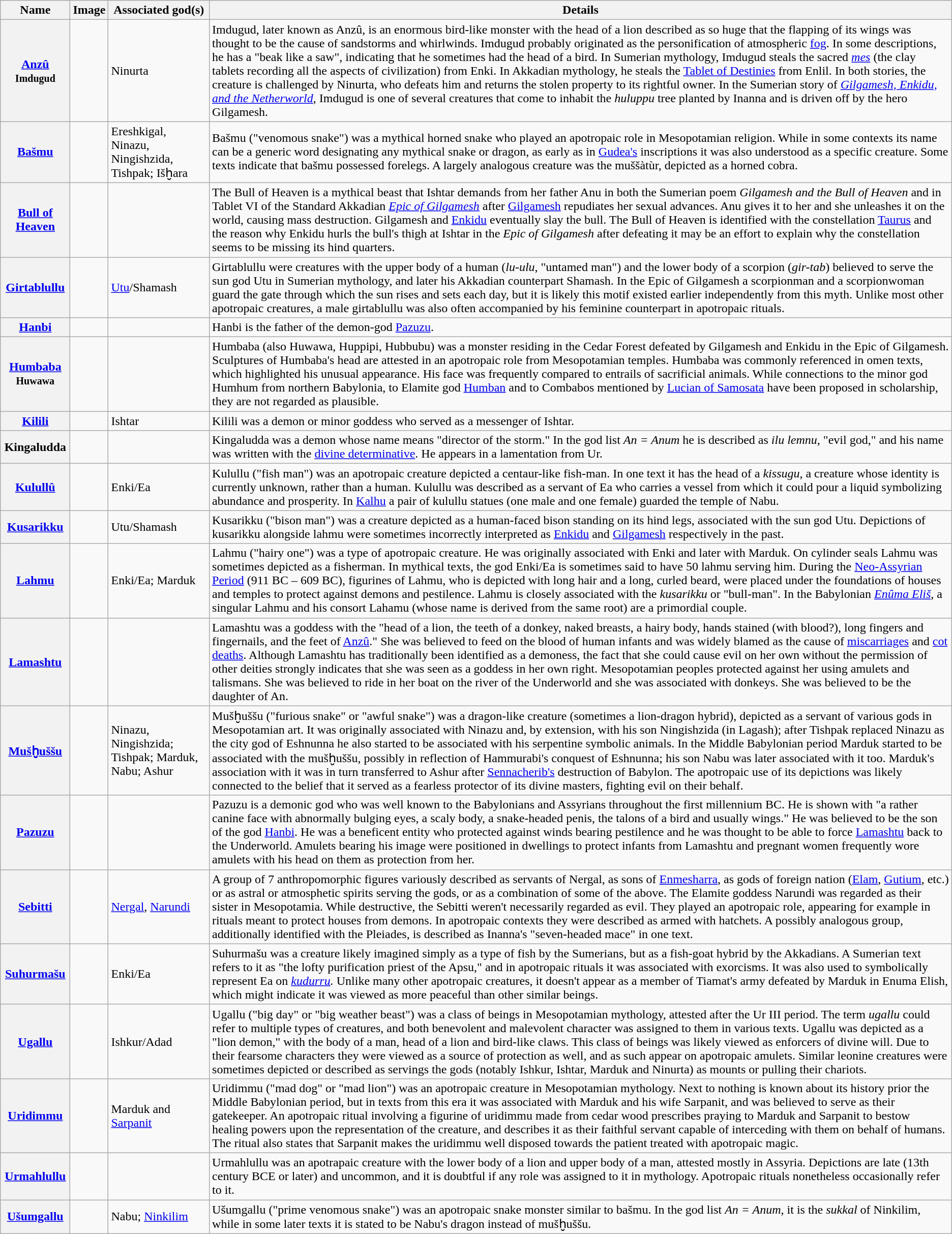<table class="wikitable">
<tr>
<th scope="col">Name</th>
<th scope="col">Image</th>
<th scope="col">Associated god(s)</th>
<th scope="col">Details</th>
</tr>
<tr>
<th scope="row"><a href='#'>Anzû</a> <br><small>Imdugud</small></th>
<td></td>
<td>Ninurta</td>
<td>Imdugud, later known as Anzû, is an enormous bird-like monster with the head of a lion described as so huge that the flapping of its wings was thought to be the cause of sandstorms and whirlwinds. Imdugud probably originated as the personification of atmospheric <a href='#'>fog</a>. In some descriptions, he has a "beak like a saw", indicating that he sometimes had the head of a bird. In Sumerian mythology, Imdugud steals the sacred <em><a href='#'>mes</a></em> (the clay tablets recording all the aspects of civilization) from Enki. In Akkadian mythology, he steals the <a href='#'>Tablet of Destinies</a> from Enlil. In both stories, the creature is challenged by Ninurta, who defeats him and returns the stolen property to its rightful owner. In the Sumerian story of <em><a href='#'>Gilgamesh, Enkidu, and the Netherworld</a></em>, Imdugud is one of several creatures that come to inhabit the <em>huluppu</em> tree planted by Inanna and is driven off by the hero Gilgamesh.</td>
</tr>
<tr>
<th scope="row"><a href='#'>Bašmu</a></th>
<td></td>
<td>Ereshkigal, Ninazu, Ningishzida, Tishpak; Išḫara</td>
<td>Bašmu ("venomous snake") was a mythical horned snake who played an apotropaic role in Mesopotamian religion. While in some contexts its name can be a generic word designating any mythical snake or dragon, as early as in <a href='#'>Gudea's</a> inscriptions it was also understood as a specific creature. Some texts indicate that bašmu possessed forelegs. A largely analogous creature was the muššàtùr, depicted as a horned cobra.</td>
</tr>
<tr>
<th scope="row"><a href='#'>Bull of Heaven</a></th>
<td></td>
<td></td>
<td>The Bull of Heaven is a mythical beast that Ishtar demands from her father Anu in both the Sumerian poem <em>Gilgamesh and the Bull of Heaven</em> and in Tablet VI of the Standard Akkadian <em><a href='#'>Epic of Gilgamesh</a></em> after <a href='#'>Gilgamesh</a> repudiates her sexual advances. Anu gives it to her and she unleashes it on the world, causing mass destruction. Gilgamesh and <a href='#'>Enkidu</a> eventually slay the bull. The Bull of Heaven is identified with the constellation <a href='#'>Taurus</a> and the reason why Enkidu hurls the bull's thigh at Ishtar in the <em>Epic of Gilgamesh</em> after defeating it may be an effort to explain why the constellation seems to be missing its hind quarters.</td>
</tr>
<tr>
<th scope="row"><a href='#'>Girtablullu</a></th>
<td></td>
<td><a href='#'>Utu</a>/Shamash</td>
<td>Girtablullu were creatures with the upper body of a human (<em>lu-ulu</em>, "untamed man") and the lower body of a scorpion (<em>gir-tab</em>) believed to serve the sun god Utu in Sumerian mythology, and later his Akkadian counterpart Shamash. In the Epic of Gilgamesh a scorpionman and a scorpionwoman guard the gate through which the sun rises and sets each day, but it is likely this motif existed earlier independently from this myth. Unlike most other apotropaic creatures, a male girtablullu was also often accompanied by his feminine counterpart in apotropaic rituals.</td>
</tr>
<tr>
<th scope="row"><a href='#'>Hanbi</a></th>
<td></td>
<td></td>
<td>Hanbi is the father of the demon-god <a href='#'>Pazuzu</a>.</td>
</tr>
<tr>
<th scope="row"><a href='#'>Humbaba</a> <br><small>Huwawa</small></th>
<td></td>
<td></td>
<td>Humbaba (also Huwawa, Huppipi, Hubbubu) was a monster residing in the Cedar Forest defeated by Gilgamesh and Enkidu in the Epic of Gilgamesh. Sculptures of Humbaba's head are attested in an apotropaic role from Mesopotamian temples. Humbaba was commonly referenced in omen texts, which highlighted his unusual appearance. His face was frequently compared to entrails of sacrificial animals. While connections to the minor god Humhum from northern Babylonia, to Elamite god <a href='#'>Humban</a> and to Combabos  mentioned by <a href='#'>Lucian of Samosata</a> have been proposed in scholarship, they are not regarded as plausible.</td>
</tr>
<tr>
<th scope="row"><a href='#'>Kilili</a></th>
<td></td>
<td>Ishtar</td>
<td>Kilili was a demon or minor goddess who served as a messenger of Ishtar.</td>
</tr>
<tr>
<th scope="row">Kingaludda</th>
<td></td>
<td></td>
<td>Kingaludda was a demon whose name means "director of the storm." In the god list <em>An = Anum</em> he is described as <em>ilu lemnu</em>, "evil god," and his name was written with the <a href='#'>divine determinative</a>. He appears in a lamentation from Ur.</td>
</tr>
<tr>
<th scope="row"><a href='#'>Kulullû</a></th>
<td></td>
<td>Enki/Ea</td>
<td>Kulullu ("fish man") was an apotropaic creature depicted a centaur-like fish-man. In one text it has the head of a <em>kissugu</em>, a creature whose identity is currently unknown, rather than a human. Kulullu was described as a servant of Ea who carries a vessel from which it could pour a liquid symbolizing abundance and prosperity. In <a href='#'>Kalhu</a> a pair of kulullu statues (one male and one female) guarded the temple of Nabu.</td>
</tr>
<tr>
<th scope="row"><a href='#'>Kusarikku</a></th>
<td></td>
<td>Utu/Shamash</td>
<td>Kusarikku ("bison man") was a creature depicted as a human-faced bison standing on its hind legs, associated with the sun god Utu. Depictions of kusarikku alongside lahmu were sometimes incorrectly interpreted as <a href='#'>Enkidu</a> and <a href='#'>Gilgamesh</a> respectively in the past.</td>
</tr>
<tr>
<th scope="row"><a href='#'>Lahmu</a></th>
<td></td>
<td>Enki/Ea; Marduk</td>
<td>Lahmu ("hairy one") was a type of apotropaic creature. He was originally associated with Enki and later with Marduk. On cylinder seals Lahmu was sometimes depicted as a fisherman. In mythical texts, the god Enki/Ea is sometimes said to have 50 lahmu serving him. During the <a href='#'>Neo-Assyrian Period</a> (911 BC – 609 BC), figurines of Lahmu, who is depicted with long hair and a long, curled beard, were placed under the foundations of houses and temples to protect against demons and pestilence. Lahmu is closely associated with the <em>kusarikku</em> or "bull-man". In the Babylonian <em><a href='#'>Enûma Eliš</a></em>, a singular Lahmu and his consort Lahamu (whose name is derived from the same root) are a primordial couple.</td>
</tr>
<tr>
<th scope="row"><a href='#'>Lamashtu</a></th>
<td></td>
<td></td>
<td>Lamashtu was a goddess with the "head of a lion, the teeth of a donkey, naked breasts, a hairy body, hands stained (with blood?), long fingers and fingernails, and the feet of <a href='#'>Anzû</a>." She was believed to feed on the blood of human infants and was widely blamed as the cause of <a href='#'>miscarriages</a> and <a href='#'>cot deaths</a>. Although Lamashtu has traditionally been identified as a demoness, the fact that she could cause evil on her own without the permission of other deities strongly indicates that she was seen as a goddess in her own right. Mesopotamian peoples protected against her using amulets and talismans. She was believed to ride in her boat on the river of the Underworld and she was associated with donkeys. She was believed to be the daughter of An.</td>
</tr>
<tr>
<th scope="row"><a href='#'>Mušḫuššu</a></th>
<td></td>
<td>Ninazu, Ningishzida; Tishpak; Marduk, Nabu; Ashur</td>
<td>Mušḫuššu ("furious snake" or "awful snake") was a dragon-like creature (sometimes a lion-dragon hybrid), depicted as a servant of various gods in Mesopotamian art. It was originally associated with Ninazu and, by extension, with his son Ningishzida (in Lagash); after Tishpak replaced Ninazu as the city god of Eshnunna he also started to be associated with his serpentine symbolic animals. In the Middle Babylonian period Marduk started to be associated with the mušḫuššu, possibly in reflection of Hammurabi's conquest of Eshnunna; his son Nabu was later associated with it too. Marduk's association with it was in turn transferred to Ashur after <a href='#'>Sennacherib's</a> destruction of Babylon. The apotropaic use of its depictions was likely connected to the belief that it served as a fearless protector of its divine masters, fighting evil on their behalf.</td>
</tr>
<tr>
<th scope="row"><a href='#'>Pazuzu</a></th>
<td></td>
<td></td>
<td>Pazuzu is a demonic god who was well known to the Babylonians and Assyrians throughout the first millennium BC. He is shown with "a rather canine face with abnormally bulging eyes, a scaly body, a snake-headed penis, the talons of a bird and usually wings." He was believed to be the son of the god <a href='#'>Hanbi</a>. He was a beneficent entity who protected against winds bearing pestilence and he was thought to be able to force <a href='#'>Lamashtu</a> back to the Underworld. Amulets bearing his image were positioned in dwellings to protect infants from Lamashtu and pregnant women frequently wore amulets with his head on them as protection from her.</td>
</tr>
<tr>
<th scope="row"><a href='#'>Sebitti</a></th>
<td></td>
<td><a href='#'>Nergal</a>, <a href='#'>Narundi</a></td>
<td>A group of 7 anthropomorphic figures variously described as servants of Nergal, as sons of <a href='#'>Enmesharra</a>, as gods of foreign nation (<a href='#'>Elam</a>, <a href='#'>Gutium</a>, etc.) or as astral or atmosphetic spirits serving the gods, or as a combination of some of the above. The Elamite goddess Narundi was regarded as their sister in Mesopotamia. While destructive, the Sebitti weren't necessarily regarded as evil. They played an apotropaic role, appearing for example in rituals meant to protect houses from demons. In apotropaic contexts they were described as armed with hatchets. A possibly analogous group, additionally identified with the Pleiades, is described as Inanna's "seven-headed mace" in one text.</td>
</tr>
<tr>
<th scope="row"><a href='#'>Suhurmašu</a></th>
<td></td>
<td>Enki/Ea</td>
<td>Suhurmašu was a creature likely imagined simply as a type of fish by the Sumerians, but as a fish-goat hybrid by the Akkadians. A Sumerian text refers to it as "the lofty purification priest of the Apsu," and in apotropaic rituals it was associated with exorcisms. It was also used to symbolically represent Ea on <em><a href='#'>kudurru</a>.</em> Unlike many other apotropaic creatures, it doesn't appear as a member of Tiamat's army defeated by Marduk in Enuma Elish, which might indicate it was viewed as more peaceful than other similar beings.</td>
</tr>
<tr>
<th scope="row"><a href='#'>Ugallu</a></th>
<td></td>
<td>Ishkur/Adad</td>
<td>Ugallu ("big day" or "big weather beast") was a class of beings in Mesopotamian mythology, attested after the Ur III period. The term <em>ugallu</em> could refer to multiple types of creatures, and both benevolent and malevolent character was assigned to them in various texts. Ugallu was depicted as a "lion demon," with the body of a man, head of a lion and bird-like claws. This class of beings was likely viewed as enforcers of divine will. Due to their fearsome characters they were viewed as a source of protection as well, and as such appear on apotropaic amulets. Similar leonine creatures were sometimes depicted or described as servings the gods (notably Ishkur, Ishtar, Marduk and Ninurta) as mounts or pulling their chariots.</td>
</tr>
<tr>
<th scope="row"><a href='#'>Uridimmu</a></th>
<td></td>
<td>Marduk and <a href='#'>Sarpanit</a></td>
<td>Uridimmu ("mad dog" or "mad lion") was an apotropaic creature in Mesopotamian mythology. Next to nothing is known about its history prior the Middle Babylonian period, but in texts from this era it was associated with Marduk and his wife Sarpanit, and was believed to serve as their gatekeeper. An apotropaic ritual involving a figurine of uridimmu made from cedar wood prescribes praying to Marduk and Sarpanit to bestow healing powers upon the representation of the creature, and describes it as their faithful servant capable of interceding with them on behalf of humans. The ritual also states that Sarpanit makes the uridimmu well disposed towards the patient treated with apotropaic magic.</td>
</tr>
<tr>
<th scope="row"><a href='#'>Urmahlullu</a></th>
<td></td>
<td></td>
<td>Urmahlullu was an apotrapaic creature with the lower body of a lion and upper body of a man, attested mostly in Assyria. Depictions are late (13th century BCE or later) and uncommon, and it is doubtful if any role was assigned to it in mythology. Apotropaic rituals nonetheless occasionally refer to it.</td>
</tr>
<tr>
<th scope="row"><a href='#'>Ušumgallu</a></th>
<td></td>
<td>Nabu; <a href='#'>Ninkilim</a></td>
<td>Ušumgallu ("prime venomous snake") was an apotropaic snake monster similar to bašmu. In the god list <em>An = Anum</em>, it is the <em>sukkal</em> of Ninkilim, while in some later texts it is stated to be Nabu's dragon instead of mušḫuššu.</td>
</tr>
</table>
